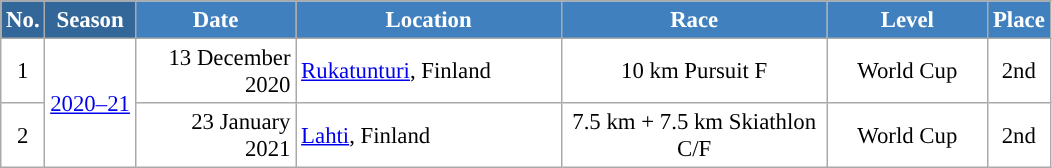<table class="wikitable sortable" style="font-size:95%; text-align:center; border:grey solid 1px; border-collapse:collapse; background:#ffffff;">
<tr style="background:#efefef;">
<th style="background-color:#369; color:white;">No.</th>
<th style="background-color:#369; color:white;">Season</th>
<th style="background-color:#4180be; color:white; width:100px;">Date</th>
<th style="background-color:#4180be; color:white; width:170px;">Location</th>
<th style="background-color:#4180be; color:white; width:170px;">Race</th>
<th style="background-color:#4180be; color:white; width:100px;">Level</th>
<th style="background-color:#4180be; color:white;">Place</th>
</tr>
<tr>
<td align=center>1</td>
<td rowspan="2" align="center"><a href='#'>2020–21</a></td>
<td align=right>13 December 2020</td>
<td align=left> <a href='#'>Rukatunturi</a>, Finland</td>
<td>10 km Pursuit F</td>
<td>World Cup</td>
<td>2nd</td>
</tr>
<tr>
<td align=center>2</td>
<td align=right>23 January 2021</td>
<td align=left> <a href='#'>Lahti</a>, Finland</td>
<td>7.5 km + 7.5 km Skiathlon C/F</td>
<td>World Cup</td>
<td>2nd</td>
</tr>
</table>
